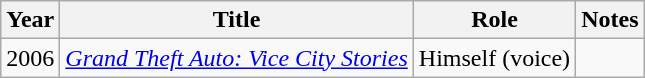<table class="wikitable plainrowheaders sortable" style="margin-right: 0;">
<tr>
<th scope="col">Year</th>
<th scope="col">Title</th>
<th scope="col">Role</th>
<th scope="col" class="unsortable">Notes</th>
</tr>
<tr>
<td>2006</td>
<td><em><a href='#'>Grand Theft Auto: Vice City Stories</a></em></td>
<td>Himself (voice)</td>
<td></td>
</tr>
</table>
